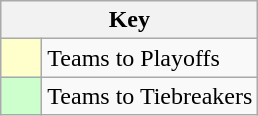<table class="wikitable" style="text-align: center;">
<tr>
<th colspan=2>Key</th>
</tr>
<tr>
<td style="background:#ffffcc; width:20px;"></td>
<td align=left>Teams to Playoffs</td>
</tr>
<tr>
<td style="background:#ccffcc; width:20px;"></td>
<td align=left>Teams to Tiebreakers</td>
</tr>
</table>
